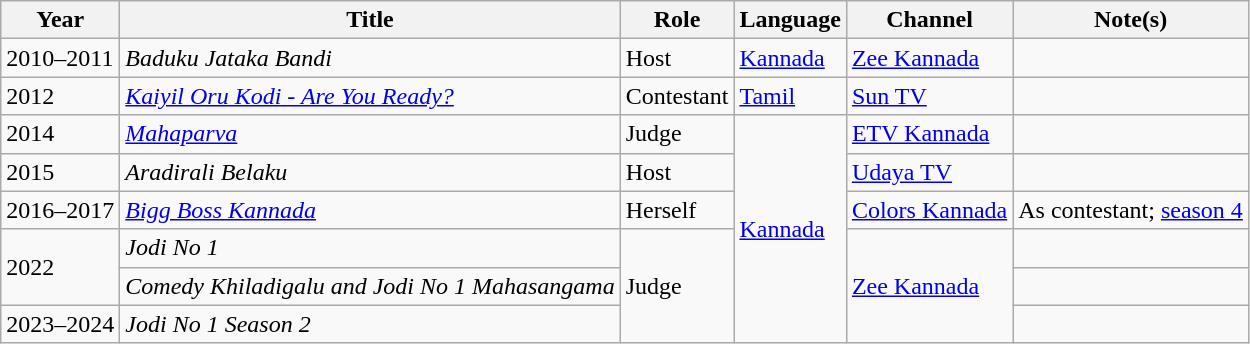<table class="wikitable">
<tr>
<th>Year</th>
<th>Title</th>
<th>Role</th>
<th>Language</th>
<th>Channel</th>
<th>Note(s)</th>
</tr>
<tr>
<td>2010–2011</td>
<td><em>Baduku Jataka Bandi</em></td>
<td>Host</td>
<td><a href='#'>Kannada</a></td>
<td><a href='#'>Zee Kannada</a></td>
<td></td>
</tr>
<tr>
<td>2012</td>
<td><em><a href='#'>Kaiyil Oru Kodi - Are You Ready?</a></em></td>
<td>Contestant</td>
<td><a href='#'>Tamil</a></td>
<td><a href='#'>Sun TV</a></td>
<td></td>
</tr>
<tr>
<td>2014</td>
<td><em><a href='#'>Mahaparva</a></em></td>
<td>Judge</td>
<td rowspan="6"><a href='#'>Kannada</a></td>
<td><a href='#'>ETV Kannada</a></td>
<td></td>
</tr>
<tr>
<td>2015</td>
<td><em>Aradirali Belaku</em></td>
<td>Host</td>
<td><a href='#'>Udaya TV</a></td>
<td></td>
</tr>
<tr>
<td>2016–2017</td>
<td><em><a href='#'>Bigg Boss Kannada</a></em></td>
<td>Herself</td>
<td><a href='#'>Colors Kannada</a></td>
<td>As contestant; <a href='#'>season 4</a></td>
</tr>
<tr>
<td rowspan="2">2022</td>
<td><em>Jodi No 1</em></td>
<td rowspan="3">Judge</td>
<td rowspan="3"><a href='#'>Zee Kannada</a></td>
<td></td>
</tr>
<tr>
<td><em>Comedy Khiladigalu and Jodi No 1 Mahasangama</em></td>
<td></td>
</tr>
<tr>
<td>2023–2024</td>
<td><em>Jodi No 1 Season 2</em></td>
</tr>
</table>
